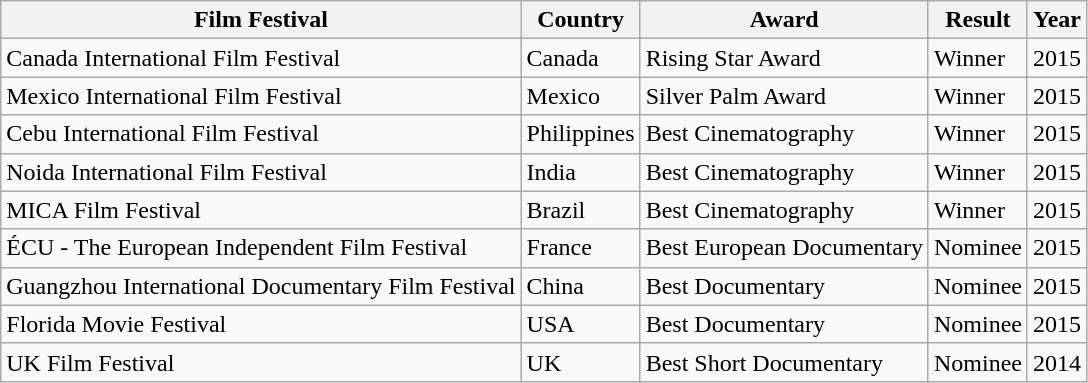<table class="wikitable">
<tr>
<th>Film Festival</th>
<th>Country</th>
<th>Award</th>
<th>Result</th>
<th>Year</th>
</tr>
<tr>
<td>Canada International Film Festival</td>
<td>Canada</td>
<td>Rising Star Award</td>
<td>Winner</td>
<td>2015</td>
</tr>
<tr>
<td>Mexico International Film Festival</td>
<td>Mexico</td>
<td>Silver Palm Award</td>
<td>Winner</td>
<td>2015</td>
</tr>
<tr>
<td>Cebu International Film Festival</td>
<td>Philippines</td>
<td>Best Cinematography</td>
<td>Winner</td>
<td>2015</td>
</tr>
<tr>
<td>Noida International Film Festival</td>
<td>India</td>
<td>Best Cinematography</td>
<td>Winner</td>
<td>2015</td>
</tr>
<tr>
<td>MICA Film Festival</td>
<td>Brazil</td>
<td>Best Cinematography</td>
<td>Winner</td>
<td>2015</td>
</tr>
<tr>
<td>ÉCU - The European Independent Film Festival</td>
<td>France</td>
<td>Best European Documentary</td>
<td>Nominee</td>
<td>2015</td>
</tr>
<tr>
<td>Guangzhou International Documentary Film Festival</td>
<td>China</td>
<td>Best Documentary</td>
<td>Nominee</td>
<td>2015</td>
</tr>
<tr>
<td>Florida Movie Festival</td>
<td>USA</td>
<td>Best Documentary</td>
<td>Nominee</td>
<td>2015</td>
</tr>
<tr>
<td>UK Film Festival</td>
<td>UK</td>
<td>Best Short Documentary</td>
<td>Nominee</td>
<td>2014</td>
</tr>
</table>
